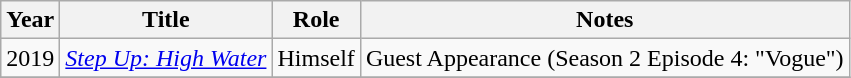<table class="wikitable sortable">
<tr>
<th>Year</th>
<th>Title</th>
<th>Role</th>
<th class="unsortable">Notes</th>
</tr>
<tr>
<td>2019</td>
<td><em><a href='#'>Step Up: High Water</a></em></td>
<td>Himself</td>
<td>Guest Appearance (Season 2 Episode 4: "Vogue")</td>
</tr>
<tr>
</tr>
</table>
